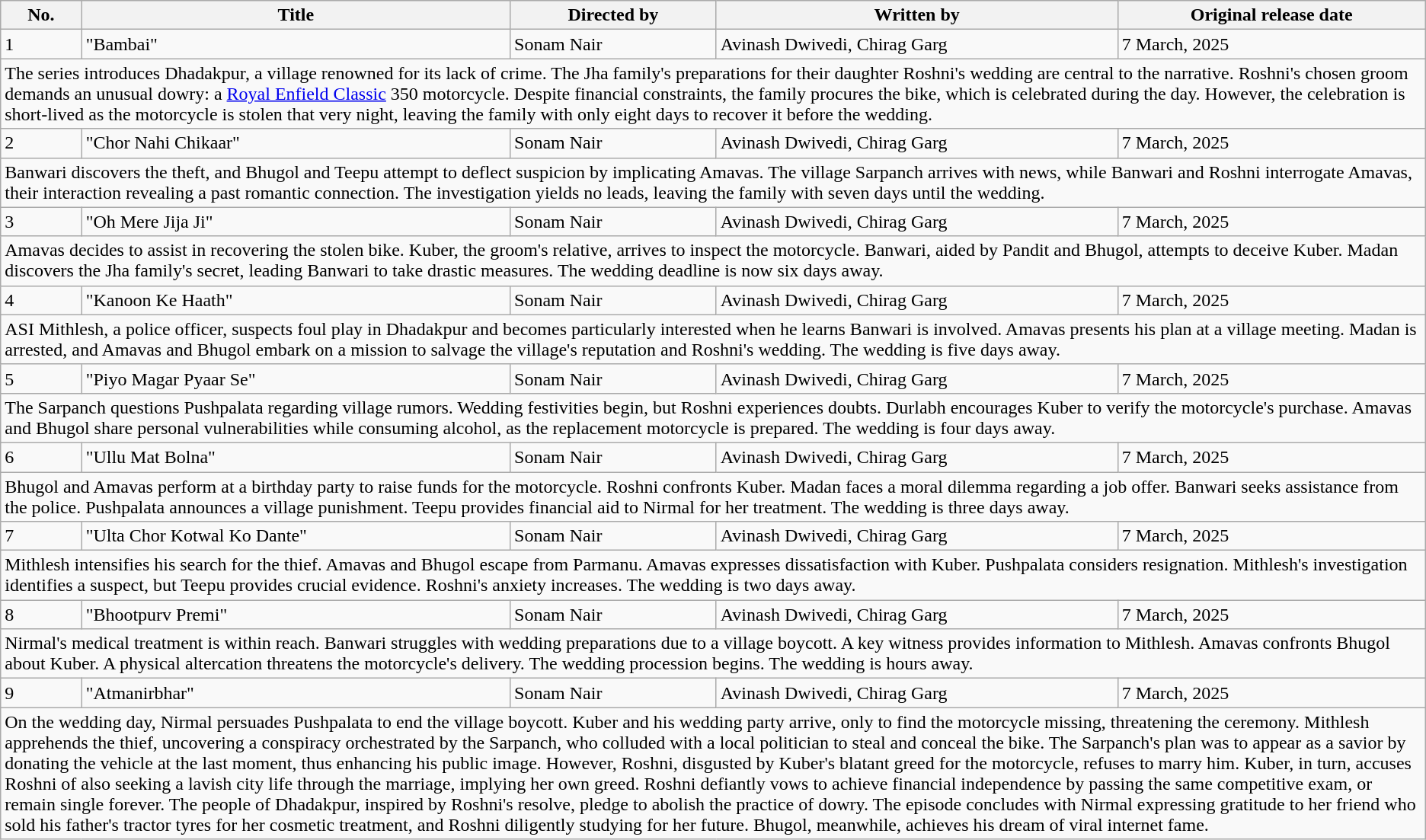<table class="wikitable">
<tr>
<th>No.</th>
<th>Title</th>
<th>Directed by</th>
<th>Written by</th>
<th>Original release date</th>
</tr>
<tr>
<td>1</td>
<td>"Bambai"</td>
<td>Sonam Nair</td>
<td>Avinash Dwivedi, Chirag Garg</td>
<td>7 March, 2025</td>
</tr>
<tr>
<td colspan="5">The series introduces Dhadakpur, a village renowned for its lack of crime. The Jha family's preparations for their daughter Roshni's wedding are central to the narrative. Roshni's chosen groom demands an unusual dowry: a <a href='#'>Royal Enfield Classic</a> 350 motorcycle. Despite financial constraints, the family procures the bike, which is celebrated during the day. However, the celebration is short-lived as the motorcycle is stolen that very night, leaving the family with only eight days to recover it before the wedding.</td>
</tr>
<tr>
<td>2</td>
<td>"Chor Nahi Chikaar"</td>
<td>Sonam Nair</td>
<td>Avinash Dwivedi, Chirag Garg</td>
<td>7 March, 2025</td>
</tr>
<tr>
<td colspan="5">Banwari discovers the theft, and Bhugol and Teepu attempt to deflect suspicion by implicating Amavas. The village Sarpanch arrives with news, while Banwari and Roshni interrogate Amavas, their interaction revealing a past romantic connection. The investigation yields no leads, leaving the family with seven days until the wedding.</td>
</tr>
<tr>
<td>3</td>
<td>"Oh Mere Jija Ji"</td>
<td>Sonam Nair</td>
<td>Avinash Dwivedi, Chirag Garg</td>
<td>7 March, 2025</td>
</tr>
<tr>
<td colspan="5">Amavas decides to assist in recovering the stolen bike. Kuber, the groom's relative, arrives to inspect the motorcycle. Banwari, aided by Pandit and Bhugol, attempts to deceive Kuber. Madan discovers the Jha family's secret, leading Banwari to take drastic measures. The wedding deadline is now six days away.</td>
</tr>
<tr>
<td>4</td>
<td>"Kanoon Ke Haath"</td>
<td>Sonam Nair</td>
<td>Avinash Dwivedi, Chirag Garg</td>
<td>7 March, 2025</td>
</tr>
<tr>
<td colspan="5">ASI Mithlesh, a police officer, suspects foul play in Dhadakpur and becomes particularly interested when he learns Banwari is involved. Amavas presents his plan at a village meeting. Madan is arrested, and Amavas and Bhugol embark on a mission to salvage the village's reputation and Roshni's wedding. The wedding is five days away.</td>
</tr>
<tr>
<td>5</td>
<td>"Piyo Magar Pyaar Se"</td>
<td>Sonam Nair</td>
<td>Avinash Dwivedi, Chirag Garg</td>
<td>7 March, 2025</td>
</tr>
<tr>
<td colspan="5">The Sarpanch questions Pushpalata regarding village rumors. Wedding festivities begin, but Roshni experiences doubts. Durlabh encourages Kuber to verify the motorcycle's purchase. Amavas and Bhugol share personal vulnerabilities while consuming alcohol, as the replacement motorcycle is prepared. The wedding is four days away.</td>
</tr>
<tr>
<td>6</td>
<td>"Ullu Mat Bolna"</td>
<td>Sonam Nair</td>
<td>Avinash Dwivedi, Chirag Garg</td>
<td>7 March, 2025</td>
</tr>
<tr>
<td colspan="5">Bhugol and Amavas perform at a birthday party to raise funds for the motorcycle. Roshni confronts Kuber. Madan faces a moral dilemma regarding a job offer. Banwari seeks assistance from the police. Pushpalata announces a village punishment. Teepu provides financial aid to Nirmal for her treatment. The wedding is three days away.</td>
</tr>
<tr>
<td>7</td>
<td>"Ulta Chor Kotwal Ko Dante"</td>
<td>Sonam Nair</td>
<td>Avinash Dwivedi, Chirag Garg</td>
<td>7 March, 2025</td>
</tr>
<tr>
<td colspan="5">Mithlesh intensifies his search for the thief. Amavas and Bhugol escape from Parmanu. Amavas expresses dissatisfaction with Kuber. Pushpalata considers resignation. Mithlesh's investigation identifies a suspect, but Teepu provides crucial evidence. Roshni's anxiety increases. The wedding is two days away.</td>
</tr>
<tr>
<td>8</td>
<td>"Bhootpurv Premi"</td>
<td>Sonam Nair</td>
<td>Avinash Dwivedi, Chirag Garg</td>
<td>7 March, 2025</td>
</tr>
<tr>
<td colspan="5">Nirmal's medical treatment is within reach. Banwari struggles with wedding preparations due to a village boycott. A key witness provides information to Mithlesh. Amavas confronts Bhugol about Kuber. A physical altercation threatens the motorcycle's delivery. The wedding procession begins. The wedding is hours away.</td>
</tr>
<tr>
<td>9</td>
<td>"Atmanirbhar"</td>
<td>Sonam Nair</td>
<td>Avinash Dwivedi, Chirag Garg</td>
<td>7 March, 2025</td>
</tr>
<tr>
<td colspan="5">On the wedding day, Nirmal persuades Pushpalata to end the village boycott. Kuber and his wedding party arrive, only to find the motorcycle missing, threatening the ceremony. Mithlesh apprehends the thief, uncovering a conspiracy orchestrated by the Sarpanch, who colluded with a local politician to steal and conceal the bike. The Sarpanch's plan was to appear as a savior by donating the vehicle at the last moment, thus enhancing his public image. However, Roshni, disgusted by Kuber's blatant greed for the motorcycle, refuses to marry him. Kuber, in turn, accuses Roshni of also seeking a lavish city life through the marriage, implying her own greed. Roshni defiantly vows to achieve financial independence by passing the same competitive exam, or remain single forever. The people of Dhadakpur, inspired by Roshni's resolve, pledge to abolish the practice of dowry. The episode concludes with Nirmal expressing gratitude to her friend who sold his father's tractor tyres for her cosmetic treatment, and Roshni diligently studying for her future. Bhugol, meanwhile, achieves his dream of viral internet fame.</td>
</tr>
</table>
